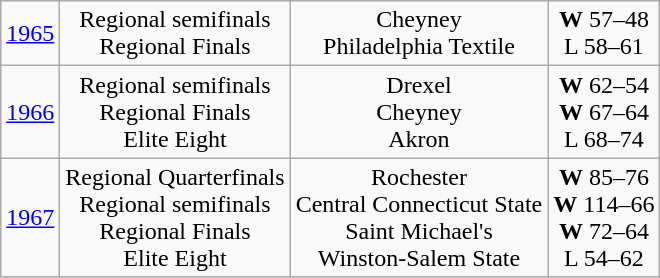<table class="wikitable">
<tr align="center">
<td><a href='#'>1965</a></td>
<td>Regional semifinals<br>Regional Finals</td>
<td>Cheyney<br>Philadelphia Textile</td>
<td><strong>W</strong> 57–48<br>L 58–61</td>
</tr>
<tr align="center">
<td><a href='#'>1966</a></td>
<td>Regional semifinals<br>Regional Finals<br>Elite Eight</td>
<td>Drexel<br>Cheyney<br>Akron</td>
<td><strong>W</strong> 62–54<br><strong>W</strong> 67–64<br>L 68–74</td>
</tr>
<tr align="center">
<td><a href='#'>1967</a></td>
<td>Regional Quarterfinals<br>Regional semifinals<br>Regional Finals<br>Elite Eight</td>
<td>Rochester<br>Central Connecticut State<br>Saint Michael's<br>Winston-Salem State</td>
<td><strong>W</strong> 85–76<br><strong>W</strong> 114–66<br><strong>W</strong> 72–64<br>L 54–62</td>
</tr>
</table>
